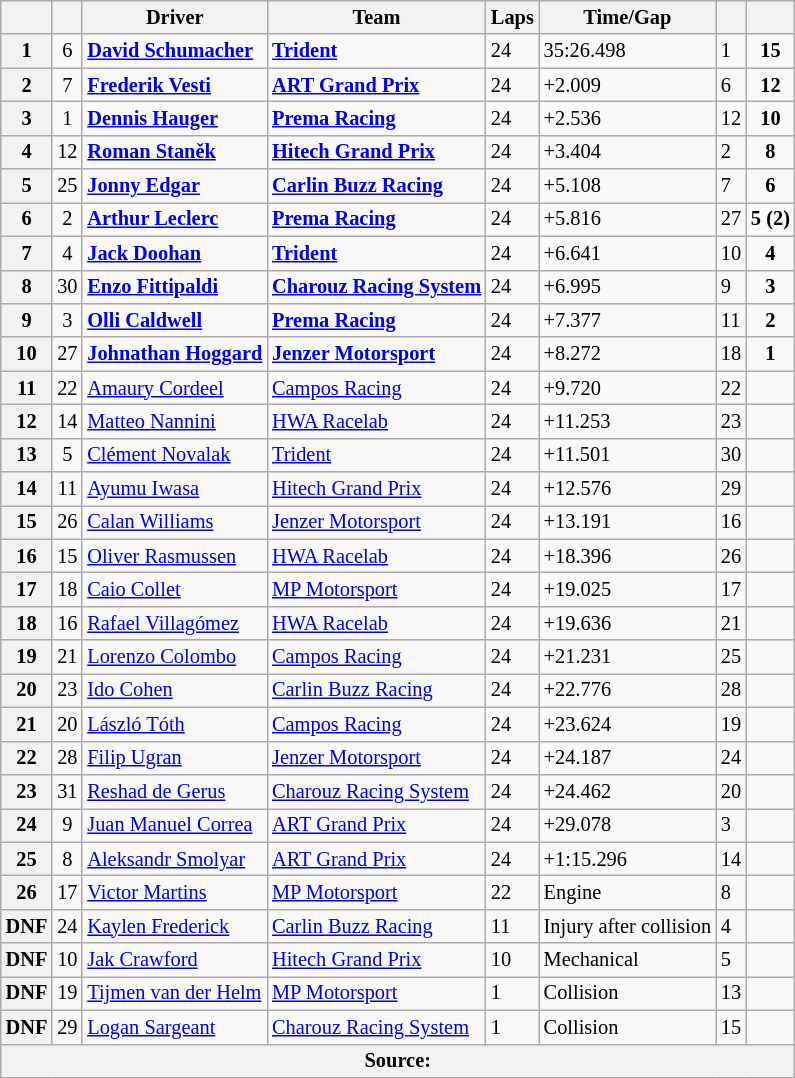<table class="wikitable" style="font-size:85%">
<tr>
<th></th>
<th></th>
<th>Driver</th>
<th>Team</th>
<th>Laps</th>
<th>Time/Gap</th>
<th></th>
<th></th>
</tr>
<tr>
<th>1</th>
<td align="center">6</td>
<td><strong> <a href='#'>David Schumacher</a></strong></td>
<td><a href='#'><strong>Trident</strong></a></td>
<td>24</td>
<td>35:26.498</td>
<td>1</td>
<td align="center"><strong>15</strong></td>
</tr>
<tr>
<th>2</th>
<td align="center">7</td>
<td><strong> <a href='#'>Frederik Vesti</a></strong></td>
<td><strong><a href='#'>ART Grand Prix</a></strong></td>
<td>24</td>
<td>+2.009</td>
<td>6</td>
<td align="center"><strong>12</strong></td>
</tr>
<tr>
<th>3</th>
<td align="center">1</td>
<td><strong> <a href='#'>Dennis Hauger</a></strong></td>
<td><a href='#'><strong>Prema Racing</strong></a></td>
<td>24</td>
<td>+2.536</td>
<td>12</td>
<td align="center"><strong>10</strong></td>
</tr>
<tr>
<th>4</th>
<td align="center">12</td>
<td><strong> <a href='#'>Roman Staněk</a></strong></td>
<td><strong><a href='#'>Hitech Grand Prix</a></strong></td>
<td>24</td>
<td>+3.404</td>
<td>2</td>
<td align="center"><strong>8</strong></td>
</tr>
<tr>
<th>5</th>
<td align="center">25</td>
<td><strong> <a href='#'>Jonny Edgar</a></strong></td>
<td><a href='#'><strong>Carlin Buzz Racing</strong></a></td>
<td>24</td>
<td>+5.108</td>
<td>7</td>
<td align="center"><strong>6</strong></td>
</tr>
<tr>
<th>6</th>
<td align="center">2</td>
<td><strong> <a href='#'>Arthur Leclerc</a></strong></td>
<td><a href='#'><strong>Prema Racing</strong></a></td>
<td>24</td>
<td>+5.816</td>
<td>27</td>
<td align="center"><strong>5 (2)</strong></td>
</tr>
<tr>
<th>7</th>
<td align="center">4</td>
<td><strong> <a href='#'>Jack Doohan</a></strong></td>
<td><a href='#'><strong>Trident</strong></a></td>
<td>24</td>
<td>+6.641</td>
<td>10</td>
<td align="center"><strong>4</strong></td>
</tr>
<tr>
<th>8</th>
<td align="center">30</td>
<td><strong> <a href='#'>Enzo Fittipaldi</a></strong></td>
<td><strong><a href='#'>Charouz Racing System</a></strong></td>
<td>24</td>
<td>+6.995</td>
<td>9</td>
<td align="center"><strong>3</strong></td>
</tr>
<tr>
<th>9</th>
<td align="center">3</td>
<td><strong> <a href='#'>Olli Caldwell</a></strong></td>
<td><a href='#'><strong>Prema Racing</strong></a></td>
<td>24</td>
<td>+7.377</td>
<td>11</td>
<td align="center"><strong>2</strong></td>
</tr>
<tr>
<th>10</th>
<td align="center">27</td>
<td><strong> <a href='#'>Johnathan Hoggard</a></strong></td>
<td><strong><a href='#'>Jenzer Motorsport</a></strong></td>
<td>24</td>
<td>+8.272</td>
<td>18</td>
<td align="center"><strong>1</strong></td>
</tr>
<tr>
<th>11</th>
<td align="center">22</td>
<td> <a href='#'>Amaury Cordeel</a></td>
<td><a href='#'>Campos Racing</a></td>
<td>24</td>
<td>+9.720</td>
<td>22</td>
<td></td>
</tr>
<tr>
<th>12</th>
<td align="center">14</td>
<td> <a href='#'>Matteo Nannini</a></td>
<td><a href='#'>HWA Racelab</a></td>
<td>24</td>
<td>+11.253</td>
<td>23</td>
<td align="center"></td>
</tr>
<tr>
<th>13</th>
<td align="center">5</td>
<td> <a href='#'>Clément Novalak</a></td>
<td><a href='#'>Trident</a></td>
<td>24</td>
<td>+11.501</td>
<td>30</td>
<td align="center"></td>
</tr>
<tr>
<th>14</th>
<td align="center">11</td>
<td> <a href='#'>Ayumu Iwasa</a></td>
<td><a href='#'>Hitech Grand Prix</a></td>
<td>24</td>
<td>+12.576</td>
<td>29</td>
<td align="center"></td>
</tr>
<tr>
<th>15</th>
<td align="center">26</td>
<td> <a href='#'>Calan Williams</a></td>
<td><a href='#'>Jenzer Motorsport</a></td>
<td>24</td>
<td>+13.191</td>
<td>16</td>
<td></td>
</tr>
<tr>
<th>16</th>
<td align="center">15</td>
<td> <a href='#'>Oliver Rasmussen</a></td>
<td><a href='#'>HWA Racelab</a></td>
<td>24</td>
<td>+18.396</td>
<td>26</td>
<td></td>
</tr>
<tr>
<th>17</th>
<td align="center">18</td>
<td> <a href='#'>Caio Collet</a></td>
<td><a href='#'>MP Motorsport</a></td>
<td>24</td>
<td>+19.025</td>
<td>17</td>
<td align="center"></td>
</tr>
<tr>
<th>18</th>
<td align="center">16</td>
<td> <a href='#'>Rafael Villagómez</a></td>
<td><a href='#'>HWA Racelab</a></td>
<td>24</td>
<td>+19.636</td>
<td>21</td>
<td></td>
</tr>
<tr>
<th>19</th>
<td align="center">21</td>
<td> <a href='#'>Lorenzo Colombo</a></td>
<td><a href='#'>Campos Racing</a></td>
<td>24</td>
<td>+21.231</td>
<td>25</td>
<td></td>
</tr>
<tr>
<th>20</th>
<td align="center">23</td>
<td> <a href='#'>Ido Cohen</a></td>
<td><a href='#'>Carlin Buzz Racing</a></td>
<td>24</td>
<td>+22.776</td>
<td>28</td>
<td></td>
</tr>
<tr>
<th>21</th>
<td align="center">20</td>
<td> <a href='#'>László Tóth</a></td>
<td><a href='#'>Campos Racing</a></td>
<td>24</td>
<td>+23.624</td>
<td>19</td>
<td></td>
</tr>
<tr>
<th>22</th>
<td align="center">28</td>
<td> <a href='#'>Filip Ugran</a></td>
<td><a href='#'>Jenzer Motorsport</a></td>
<td>24</td>
<td>+24.187</td>
<td>24</td>
<td></td>
</tr>
<tr>
<th>23</th>
<td align="center">31</td>
<td> <a href='#'>Reshad de Gerus</a></td>
<td><a href='#'>Charouz Racing System</a></td>
<td>24</td>
<td>+24.462</td>
<td>20</td>
<td></td>
</tr>
<tr>
<th>24</th>
<td align="center">9</td>
<td> <a href='#'>Juan Manuel Correa</a></td>
<td><a href='#'>ART Grand Prix</a></td>
<td>24</td>
<td>+29.078</td>
<td>3</td>
<td align="center"></td>
</tr>
<tr>
<th>25</th>
<td align="center">8</td>
<td> <a href='#'>Aleksandr Smolyar</a></td>
<td><a href='#'>ART Grand Prix</a></td>
<td>24</td>
<td>+1:15.296</td>
<td>14</td>
<td></td>
</tr>
<tr>
<th>26</th>
<td align="center">17</td>
<td> <a href='#'>Victor Martins</a></td>
<td><a href='#'>MP Motorsport</a></td>
<td>22</td>
<td>Engine</td>
<td>8</td>
<td align="center"></td>
</tr>
<tr>
<th>DNF</th>
<td align="center">24</td>
<td> <a href='#'>Kaylen Frederick</a></td>
<td><a href='#'>Carlin Buzz Racing</a></td>
<td>11</td>
<td>Injury after collision</td>
<td>4</td>
<td align="center"></td>
</tr>
<tr>
<th>DNF</th>
<td align="center">10</td>
<td> <a href='#'>Jak Crawford</a></td>
<td><a href='#'>Hitech Grand Prix</a></td>
<td>10</td>
<td>Mechanical</td>
<td>5</td>
<td align="center"></td>
</tr>
<tr>
<th>DNF</th>
<td align="center">19</td>
<td> <a href='#'>Tijmen van der Helm</a></td>
<td><a href='#'>MP Motorsport</a></td>
<td>1</td>
<td>Collision</td>
<td>13</td>
<td></td>
</tr>
<tr>
<th>DNF</th>
<td align="center">29</td>
<td> <a href='#'>Logan Sargeant</a></td>
<td><a href='#'>Charouz Racing System</a></td>
<td>1</td>
<td>Collision</td>
<td>15</td>
<td></td>
</tr>
<tr>
<th colspan="8">Source:</th>
</tr>
</table>
